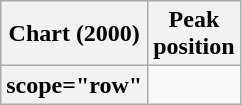<table class="wikitable sortable plainrowheaders" style="text-align:center">
<tr>
<th scope="col">Chart (2000)</th>
<th scope="col">Peak<br>position</th>
</tr>
<tr>
<th>scope="row"</th>
</tr>
</table>
